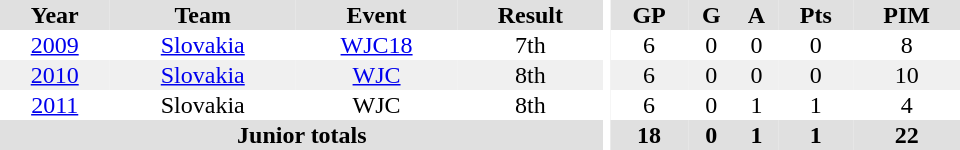<table border="0" cellpadding="1" cellspacing="0" ID="Table3" style="text-align:center; width:40em">
<tr ALIGN="center" bgcolor="#e0e0e0">
<th>Year</th>
<th>Team</th>
<th>Event</th>
<th>Result</th>
<th rowspan="99" bgcolor="#ffffff"></th>
<th>GP</th>
<th>G</th>
<th>A</th>
<th>Pts</th>
<th>PIM</th>
</tr>
<tr>
<td><a href='#'>2009</a></td>
<td><a href='#'>Slovakia</a></td>
<td><a href='#'>WJC18</a></td>
<td>7th</td>
<td>6</td>
<td>0</td>
<td>0</td>
<td>0</td>
<td>8</td>
</tr>
<tr bgcolor="#f0f0f0">
<td><a href='#'>2010</a></td>
<td><a href='#'>Slovakia</a></td>
<td><a href='#'>WJC</a></td>
<td>8th</td>
<td>6</td>
<td>0</td>
<td>0</td>
<td>0</td>
<td>10</td>
</tr>
<tr>
<td><a href='#'>2011</a></td>
<td>Slovakia</td>
<td>WJC</td>
<td>8th</td>
<td>6</td>
<td>0</td>
<td>1</td>
<td>1</td>
<td>4</td>
</tr>
<tr bgcolor="#e0e0e0">
<th colspan="4">Junior totals</th>
<th>18</th>
<th>0</th>
<th>1</th>
<th>1</th>
<th>22</th>
</tr>
</table>
